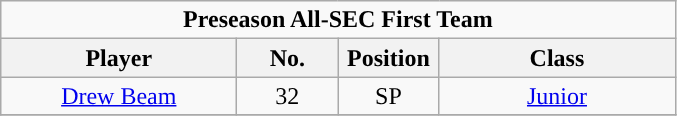<table class="wikitable" style="text-align:center">
<tr>
<td colspan="5"><strong>Preseason All-SEC First Team</strong></td>
</tr>
<tr>
<th style="width:150px; ">Player</th>
<th style="width:60px; ">No.</th>
<th style="width:60px; ">Position</th>
<th style="width:150px; ">Class</th>
</tr>
<tr>
<td><a href='#'>Drew Beam</a></td>
<td>32</td>
<td>SP</td>
<td><a href='#'>Junior</a></td>
</tr>
<tr>
</tr>
</table>
